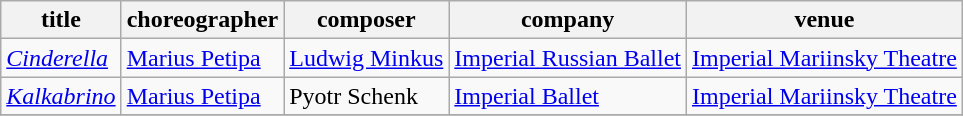<table class="wikitable">
<tr>
<th>title</th>
<th>choreographer</th>
<th>composer</th>
<th>company</th>
<th>venue</th>
</tr>
<tr>
<td><em><a href='#'>Cinderella</a></em></td>
<td><a href='#'>Marius Petipa</a></td>
<td><a href='#'>Ludwig Minkus</a></td>
<td><a href='#'>Imperial Russian Ballet</a></td>
<td><a href='#'>Imperial Mariinsky Theatre</a></td>
</tr>
<tr>
<td><em><a href='#'>Kalkabrino</a></em></td>
<td><a href='#'>Marius Petipa</a></td>
<td>Pyotr Schenk</td>
<td><a href='#'>Imperial Ballet</a></td>
<td><a href='#'>Imperial Mariinsky Theatre</a></td>
</tr>
<tr>
</tr>
</table>
